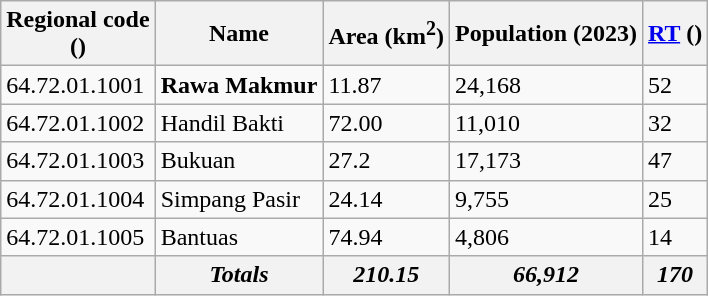<table class="wikitable sortable">
<tr>
<th>Regional code<br>()</th>
<th>Name</th>
<th>Area (km<sup>2</sup>)</th>
<th>Population (2023)</th>
<th><a href='#'>RT</a> ()</th>
</tr>
<tr>
<td>64.72.01.1001</td>
<td><strong>Rawa Makmur</strong></td>
<td>11.87</td>
<td>24,168</td>
<td>52</td>
</tr>
<tr>
<td>64.72.01.1002</td>
<td>Handil Bakti</td>
<td>72.00</td>
<td>11,010</td>
<td>32</td>
</tr>
<tr>
<td>64.72.01.1003</td>
<td>Bukuan</td>
<td>27.2</td>
<td>17,173</td>
<td>47</td>
</tr>
<tr>
<td>64.72.01.1004</td>
<td>Simpang Pasir</td>
<td>24.14</td>
<td>9,755</td>
<td>25</td>
</tr>
<tr>
<td>64.72.01.1005</td>
<td>Bantuas</td>
<td>74.94</td>
<td>4,806</td>
<td>14</td>
</tr>
<tr>
<th></th>
<th><em>Totals</em></th>
<th><em>210.15</em></th>
<th><em>66,912</em></th>
<th><em>170</em></th>
</tr>
</table>
